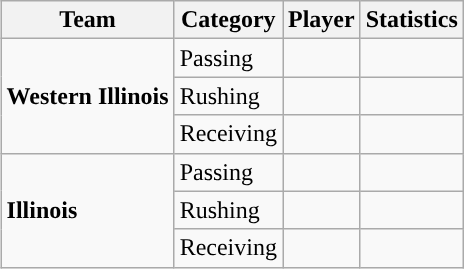<table class="wikitable" style="float: right;">
<tr>
<th>Team</th>
<th>Category</th>
<th>Player</th>
<th>Statistics</th>
</tr>
<tr>
<td rowspan=3><strong>Western Illinois</strong></td>
<td>Passing</td>
<td></td>
<td></td>
</tr>
<tr>
<td>Rushing</td>
<td></td>
<td></td>
</tr>
<tr>
<td>Receiving</td>
<td></td>
<td></td>
</tr>
<tr>
<td rowspan=3><strong>Illinois</strong></td>
<td>Passing</td>
<td></td>
<td></td>
</tr>
<tr>
<td>Rushing</td>
<td></td>
<td></td>
</tr>
<tr>
<td>Receiving</td>
<td></td>
<td></td>
</tr>
</table>
